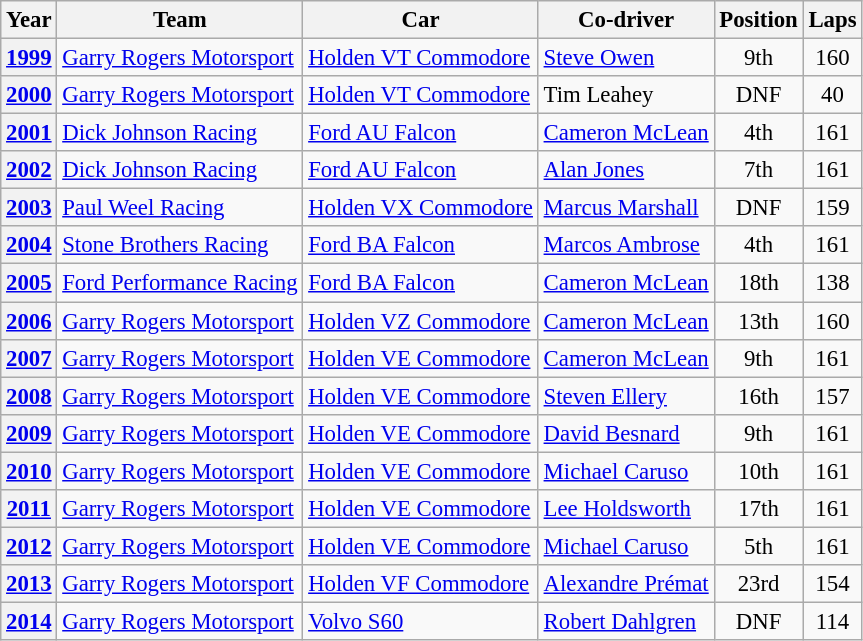<table class="wikitable" style="font-size: 95%;">
<tr>
<th>Year</th>
<th>Team</th>
<th>Car</th>
<th>Co-driver</th>
<th>Position</th>
<th>Laps</th>
</tr>
<tr>
<th><a href='#'>1999</a></th>
<td><a href='#'>Garry Rogers Motorsport</a></td>
<td><a href='#'>Holden VT Commodore</a></td>
<td> <a href='#'>Steve Owen</a></td>
<td align="center">9th</td>
<td align="center">160</td>
</tr>
<tr>
<th><a href='#'>2000</a></th>
<td><a href='#'>Garry Rogers Motorsport</a></td>
<td><a href='#'>Holden VT Commodore</a></td>
<td> Tim Leahey</td>
<td align="center">DNF</td>
<td align="center">40</td>
</tr>
<tr>
<th><a href='#'>2001</a></th>
<td><a href='#'>Dick Johnson Racing</a></td>
<td><a href='#'>Ford AU Falcon</a></td>
<td> <a href='#'>Cameron McLean</a></td>
<td align="center">4th</td>
<td align="center">161</td>
</tr>
<tr>
<th><a href='#'>2002</a></th>
<td><a href='#'>Dick Johnson Racing</a></td>
<td><a href='#'>Ford AU Falcon</a></td>
<td> <a href='#'>Alan Jones</a></td>
<td align="center">7th</td>
<td align="center">161</td>
</tr>
<tr>
<th><a href='#'>2003</a></th>
<td><a href='#'>Paul Weel Racing</a></td>
<td><a href='#'>Holden VX Commodore</a></td>
<td> <a href='#'>Marcus Marshall</a></td>
<td align="center">DNF</td>
<td align="center">159</td>
</tr>
<tr>
<th><a href='#'>2004</a></th>
<td><a href='#'>Stone Brothers Racing</a></td>
<td><a href='#'>Ford BA Falcon</a></td>
<td> <a href='#'>Marcos Ambrose</a></td>
<td align="center">4th</td>
<td align="center">161</td>
</tr>
<tr>
<th><a href='#'>2005</a></th>
<td><a href='#'>Ford Performance Racing</a></td>
<td><a href='#'>Ford BA Falcon</a></td>
<td> <a href='#'>Cameron McLean</a></td>
<td align="center">18th</td>
<td align="center">138</td>
</tr>
<tr>
<th><a href='#'>2006</a></th>
<td><a href='#'>Garry Rogers Motorsport</a></td>
<td><a href='#'>Holden VZ Commodore</a></td>
<td> <a href='#'>Cameron McLean</a></td>
<td align="center">13th</td>
<td align="center">160</td>
</tr>
<tr>
<th><a href='#'>2007</a></th>
<td><a href='#'>Garry Rogers Motorsport</a></td>
<td><a href='#'>Holden VE Commodore</a></td>
<td> <a href='#'>Cameron McLean</a></td>
<td align="center">9th</td>
<td align="center">161</td>
</tr>
<tr>
<th><a href='#'>2008</a></th>
<td><a href='#'>Garry Rogers Motorsport</a></td>
<td><a href='#'>Holden VE Commodore</a></td>
<td> <a href='#'>Steven Ellery</a></td>
<td align="center">16th</td>
<td align="center">157</td>
</tr>
<tr>
<th><a href='#'>2009</a></th>
<td><a href='#'>Garry Rogers Motorsport</a></td>
<td><a href='#'>Holden VE Commodore</a></td>
<td> <a href='#'>David Besnard</a></td>
<td align="center">9th</td>
<td align="center">161</td>
</tr>
<tr>
<th><a href='#'>2010</a></th>
<td><a href='#'>Garry Rogers Motorsport</a></td>
<td><a href='#'>Holden VE Commodore</a></td>
<td> <a href='#'>Michael Caruso</a></td>
<td align="center">10th</td>
<td align="center">161</td>
</tr>
<tr>
<th><a href='#'>2011</a></th>
<td><a href='#'>Garry Rogers Motorsport</a></td>
<td><a href='#'>Holden VE Commodore</a></td>
<td> <a href='#'>Lee Holdsworth</a></td>
<td align="center">17th</td>
<td align="center">161</td>
</tr>
<tr>
<th><a href='#'>2012</a></th>
<td><a href='#'>Garry Rogers Motorsport</a></td>
<td><a href='#'>Holden VE Commodore</a></td>
<td> <a href='#'>Michael Caruso</a></td>
<td align="center">5th</td>
<td align="center">161</td>
</tr>
<tr>
<th><a href='#'>2013</a></th>
<td><a href='#'>Garry Rogers Motorsport</a></td>
<td><a href='#'>Holden VF Commodore</a></td>
<td> <a href='#'>Alexandre Prémat</a></td>
<td align="center">23rd</td>
<td align="center">154</td>
</tr>
<tr>
<th><a href='#'>2014</a></th>
<td><a href='#'>Garry Rogers Motorsport</a></td>
<td><a href='#'>Volvo S60</a></td>
<td> <a href='#'>Robert Dahlgren</a></td>
<td align="center">DNF</td>
<td align="center">114</td>
</tr>
</table>
